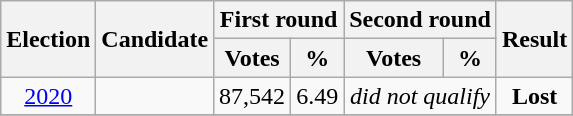<table class=wikitable style=text-align:center>
<tr>
<th rowspan="2">Election</th>
<th rowspan="2">Candidate</th>
<th colspan="2">First round</th>
<th colspan="2">Second round</th>
<th rowspan="2">Result</th>
</tr>
<tr>
<th>Votes</th>
<th>%</th>
<th>Votes</th>
<th>%</th>
</tr>
<tr>
<td><a href='#'>2020</a></td>
<td></td>
<td>87,542</td>
<td>6.49</td>
<td colspan=2><em>did not qualify</em></td>
<td><strong>Lost</strong> </td>
</tr>
<tr>
</tr>
</table>
